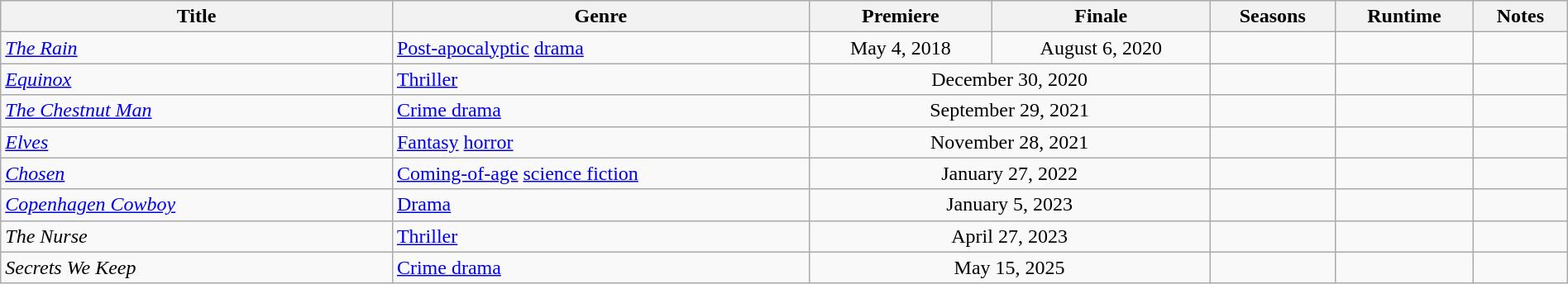<table class="wikitable sortable" style="width:100%">
<tr>
<th scope="col" style="width:25%;">Title</th>
<th>Genre</th>
<th>Premiere</th>
<th>Finale</th>
<th>Seasons</th>
<th>Runtime</th>
<th>Notes</th>
</tr>
<tr>
<td><em><a href='#'>The Rain</a></em></td>
<td><a href='#'>Post-apocalyptic</a> <a href='#'>drama</a></td>
<td style="text-align:center">May 4, 2018</td>
<td style="text-align:center">August 6, 2020</td>
<td></td>
<td></td>
<td></td>
</tr>
<tr>
<td><em><a href='#'>Equinox</a></em></td>
<td><a href='#'>Thriller</a></td>
<td colspan="2" style="text-align:center">December 30, 2020</td>
<td></td>
<td></td>
<td></td>
</tr>
<tr>
<td><em><a href='#'>The Chestnut Man</a></em></td>
<td><a href='#'>Crime drama</a></td>
<td colspan="2" style="text-align:center">September 29, 2021</td>
<td></td>
<td></td>
<td></td>
</tr>
<tr>
<td><em><a href='#'>Elves</a></em></td>
<td><a href='#'>Fantasy</a> <a href='#'>horror</a></td>
<td colspan="2" style="text-align:center">November 28, 2021</td>
<td></td>
<td></td>
<td></td>
</tr>
<tr>
<td><em><a href='#'>Chosen</a></em></td>
<td><a href='#'>Coming-of-age</a> <a href='#'>science fiction</a></td>
<td colspan="2" style="text-align:center">January 27, 2022</td>
<td></td>
<td></td>
<td></td>
</tr>
<tr>
<td><em><a href='#'>Copenhagen Cowboy</a></em></td>
<td><a href='#'>Drama</a></td>
<td colspan="2" style="text-align:center">January 5, 2023</td>
<td></td>
<td></td>
<td></td>
</tr>
<tr>
<td><em>The Nurse</em></td>
<td><a href='#'>Thriller</a></td>
<td colspan="2" style="text-align:center">April 27, 2023</td>
<td></td>
<td></td>
<td></td>
</tr>
<tr>
<td><em>Secrets We Keep</em></td>
<td><a href='#'>Crime drama</a></td>
<td colspan="2" style="text-align:center">May 15, 2025</td>
<td></td>
<td></td>
<td></td>
</tr>
</table>
